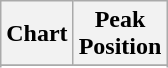<table class="wikitable sortable">
<tr>
<th>Chart</th>
<th>Peak<br>Position</th>
</tr>
<tr>
</tr>
<tr>
</tr>
<tr>
</tr>
</table>
